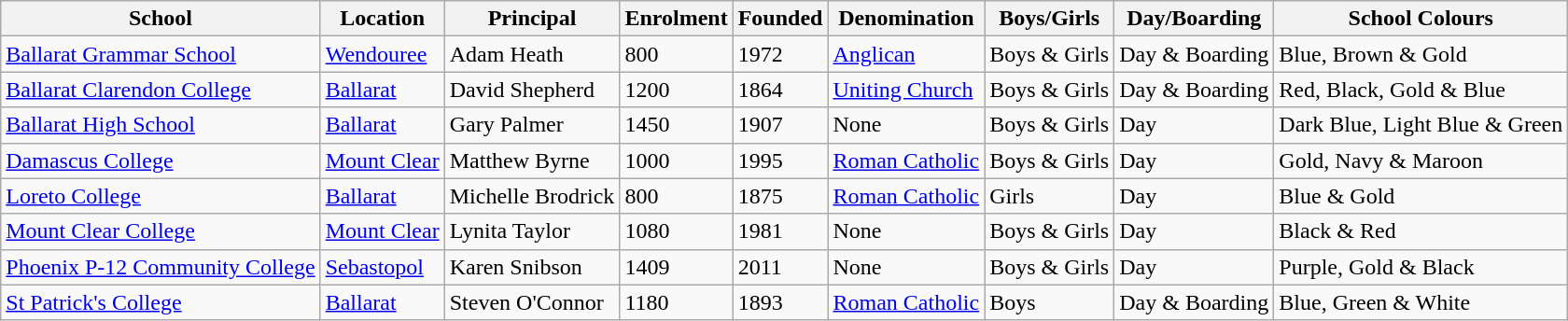<table class="wikitable">
<tr>
<th>School</th>
<th>Location</th>
<th>Principal</th>
<th>Enrolment</th>
<th>Founded</th>
<th>Denomination</th>
<th>Boys/Girls</th>
<th>Day/Boarding</th>
<th>School Colours</th>
</tr>
<tr>
<td><a href='#'>Ballarat Grammar School</a></td>
<td><a href='#'>Wendouree</a></td>
<td>Adam Heath</td>
<td>800</td>
<td>1972</td>
<td><a href='#'>Anglican</a></td>
<td>Boys & Girls</td>
<td>Day & Boarding</td>
<td>Blue, Brown & Gold<br>  </td>
</tr>
<tr>
<td><a href='#'>Ballarat Clarendon College</a></td>
<td><a href='#'>Ballarat</a></td>
<td>David Shepherd</td>
<td>1200</td>
<td>1864</td>
<td><a href='#'>Uniting Church</a></td>
<td>Boys & Girls</td>
<td>Day & Boarding</td>
<td>Red, Black, Gold & Blue<br>   </td>
</tr>
<tr>
<td><a href='#'>Ballarat High School</a></td>
<td><a href='#'>Ballarat</a></td>
<td>Gary Palmer</td>
<td>1450</td>
<td>1907</td>
<td>None</td>
<td>Boys & Girls</td>
<td>Day</td>
<td>Dark Blue, Light Blue & Green<br>  </td>
</tr>
<tr>
<td><a href='#'>Damascus College</a></td>
<td><a href='#'>Mount Clear</a></td>
<td>Matthew Byrne</td>
<td>1000</td>
<td>1995</td>
<td><a href='#'>Roman Catholic</a></td>
<td>Boys & Girls</td>
<td>Day</td>
<td>Gold, Navy & Maroon<br>  </td>
</tr>
<tr>
<td><a href='#'>Loreto College</a></td>
<td><a href='#'>Ballarat</a></td>
<td>Michelle Brodrick</td>
<td>800</td>
<td>1875</td>
<td><a href='#'>Roman Catholic</a></td>
<td>Girls</td>
<td>Day</td>
<td>Blue & Gold<br> </td>
</tr>
<tr>
<td><a href='#'>Mount Clear College</a></td>
<td><a href='#'>Mount Clear</a></td>
<td>Lynita Taylor</td>
<td>1080</td>
<td>1981</td>
<td>None</td>
<td>Boys & Girls</td>
<td>Day</td>
<td>Black & Red<br> </td>
</tr>
<tr>
<td><a href='#'>Phoenix P-12 Community College</a></td>
<td><a href='#'>Sebastopol</a></td>
<td>Karen Snibson</td>
<td>1409</td>
<td>2011</td>
<td>None</td>
<td>Boys & Girls</td>
<td>Day</td>
<td>Purple, Gold & Black<br>  </td>
</tr>
<tr>
<td><a href='#'>St Patrick's College</a></td>
<td><a href='#'>Ballarat</a></td>
<td>Steven O'Connor</td>
<td>1180</td>
<td>1893</td>
<td><a href='#'>Roman Catholic</a></td>
<td>Boys</td>
<td>Day & Boarding</td>
<td>Blue, Green & White<br>  </td>
</tr>
</table>
